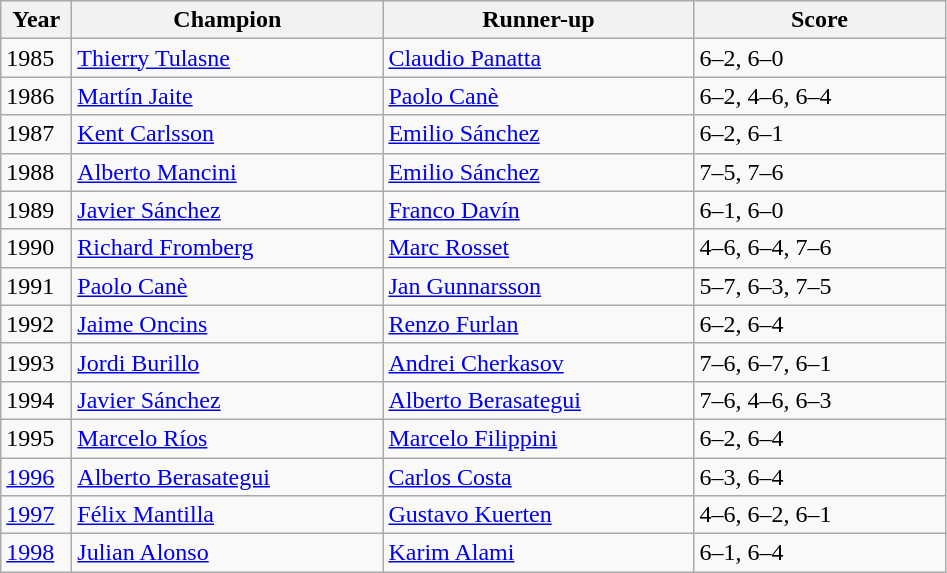<table class="wikitable">
<tr>
<th style="width:40px">Year</th>
<th style="width:200px">Champion</th>
<th style="width:200px">Runner-up</th>
<th style="width:160px">Score</th>
</tr>
<tr>
<td>1985</td>
<td> <a href='#'>Thierry Tulasne</a></td>
<td> <a href='#'>Claudio Panatta</a></td>
<td>6–2, 6–0</td>
</tr>
<tr>
<td>1986</td>
<td> <a href='#'>Martín Jaite</a></td>
<td> <a href='#'>Paolo Canè</a></td>
<td>6–2, 4–6, 6–4</td>
</tr>
<tr>
<td>1987</td>
<td> <a href='#'>Kent Carlsson</a></td>
<td> <a href='#'>Emilio Sánchez</a></td>
<td>6–2, 6–1</td>
</tr>
<tr>
<td>1988</td>
<td> <a href='#'>Alberto Mancini</a></td>
<td> <a href='#'>Emilio Sánchez</a></td>
<td>7–5, 7–6</td>
</tr>
<tr>
<td>1989</td>
<td> <a href='#'>Javier Sánchez</a></td>
<td> <a href='#'>Franco Davín</a></td>
<td>6–1, 6–0</td>
</tr>
<tr>
<td>1990</td>
<td> <a href='#'>Richard Fromberg</a></td>
<td> <a href='#'>Marc Rosset</a></td>
<td>4–6, 6–4, 7–6</td>
</tr>
<tr>
<td>1991</td>
<td> <a href='#'>Paolo Canè</a></td>
<td> <a href='#'>Jan Gunnarsson</a></td>
<td>5–7, 6–3, 7–5</td>
</tr>
<tr>
<td>1992</td>
<td> <a href='#'>Jaime Oncins</a></td>
<td> <a href='#'>Renzo Furlan</a></td>
<td>6–2, 6–4</td>
</tr>
<tr>
<td>1993</td>
<td> <a href='#'>Jordi Burillo</a></td>
<td> <a href='#'>Andrei Cherkasov</a></td>
<td>7–6, 6–7, 6–1</td>
</tr>
<tr>
<td>1994</td>
<td> <a href='#'>Javier Sánchez</a></td>
<td> <a href='#'>Alberto Berasategui</a></td>
<td>7–6, 4–6, 6–3</td>
</tr>
<tr>
<td>1995</td>
<td> <a href='#'>Marcelo Ríos</a></td>
<td> <a href='#'>Marcelo Filippini</a></td>
<td>6–2, 6–4</td>
</tr>
<tr>
<td><a href='#'>1996</a></td>
<td> <a href='#'>Alberto Berasategui</a></td>
<td> <a href='#'>Carlos Costa</a></td>
<td>6–3, 6–4</td>
</tr>
<tr>
<td><a href='#'>1997</a></td>
<td> <a href='#'>Félix Mantilla</a></td>
<td> <a href='#'>Gustavo Kuerten</a></td>
<td>4–6, 6–2, 6–1</td>
</tr>
<tr>
<td><a href='#'>1998</a></td>
<td> <a href='#'>Julian Alonso</a></td>
<td> <a href='#'>Karim Alami</a></td>
<td>6–1, 6–4</td>
</tr>
</table>
